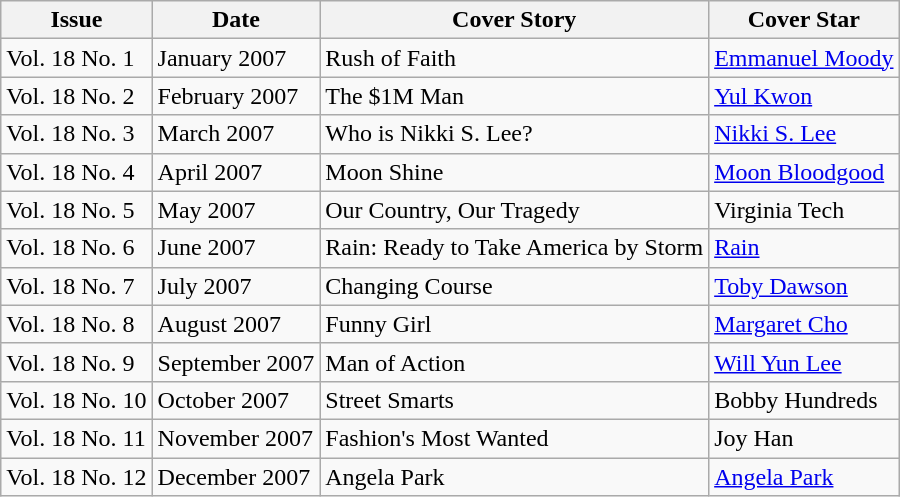<table class="wikitable">
<tr>
<th>Issue</th>
<th>Date</th>
<th>Cover Story</th>
<th>Cover Star</th>
</tr>
<tr>
<td>Vol. 18 No. 1</td>
<td>January 2007</td>
<td>Rush of Faith</td>
<td><a href='#'>Emmanuel Moody</a></td>
</tr>
<tr>
<td>Vol. 18 No. 2</td>
<td>February 2007</td>
<td>The $1M Man</td>
<td><a href='#'>Yul Kwon</a></td>
</tr>
<tr>
<td>Vol. 18 No. 3</td>
<td>March 2007</td>
<td>Who is Nikki S. Lee?</td>
<td><a href='#'>Nikki S. Lee</a></td>
</tr>
<tr>
<td>Vol. 18 No. 4</td>
<td>April 2007</td>
<td>Moon Shine</td>
<td><a href='#'>Moon Bloodgood</a></td>
</tr>
<tr>
<td>Vol. 18 No. 5</td>
<td>May 2007</td>
<td>Our Country, Our Tragedy</td>
<td>Virginia Tech</td>
</tr>
<tr>
<td>Vol. 18 No. 6</td>
<td>June 2007</td>
<td>Rain: Ready to Take America by Storm</td>
<td><a href='#'>Rain</a></td>
</tr>
<tr>
<td>Vol. 18 No. 7</td>
<td>July 2007</td>
<td>Changing Course</td>
<td><a href='#'>Toby Dawson</a></td>
</tr>
<tr>
<td>Vol. 18 No. 8</td>
<td>August 2007</td>
<td>Funny Girl</td>
<td><a href='#'>Margaret Cho</a></td>
</tr>
<tr>
<td>Vol. 18 No. 9</td>
<td>September 2007</td>
<td>Man of Action</td>
<td><a href='#'>Will Yun Lee</a></td>
</tr>
<tr>
<td>Vol. 18 No. 10</td>
<td>October 2007</td>
<td>Street Smarts</td>
<td>Bobby Hundreds</td>
</tr>
<tr>
<td>Vol. 18 No. 11</td>
<td>November 2007</td>
<td>Fashion's Most Wanted</td>
<td>Joy Han</td>
</tr>
<tr>
<td>Vol. 18 No. 12</td>
<td>December 2007</td>
<td>Angela Park</td>
<td><a href='#'>Angela Park</a></td>
</tr>
</table>
